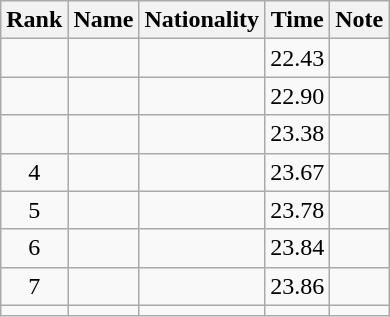<table class="wikitable sortable" style="text-align:center">
<tr>
<th>Rank</th>
<th>Name</th>
<th>Nationality</th>
<th>Time</th>
<th>Note</th>
</tr>
<tr>
<td></td>
<td align=left></td>
<td align=left></td>
<td>22.43</td>
<td></td>
</tr>
<tr>
<td></td>
<td align=left></td>
<td align=left></td>
<td>22.90</td>
<td></td>
</tr>
<tr>
<td></td>
<td align=left></td>
<td align=left></td>
<td>23.38</td>
<td></td>
</tr>
<tr>
<td>4</td>
<td align=left></td>
<td align=left></td>
<td>23.67</td>
<td></td>
</tr>
<tr>
<td>5</td>
<td align=left></td>
<td align=left></td>
<td>23.78</td>
<td></td>
</tr>
<tr>
<td>6</td>
<td align=left></td>
<td align=left></td>
<td>23.84</td>
<td></td>
</tr>
<tr>
<td>7</td>
<td align=left></td>
<td align=left></td>
<td>23.86</td>
<td></td>
</tr>
<tr>
<td></td>
<td align=left></td>
<td align=left></td>
<td></td>
<td></td>
</tr>
</table>
